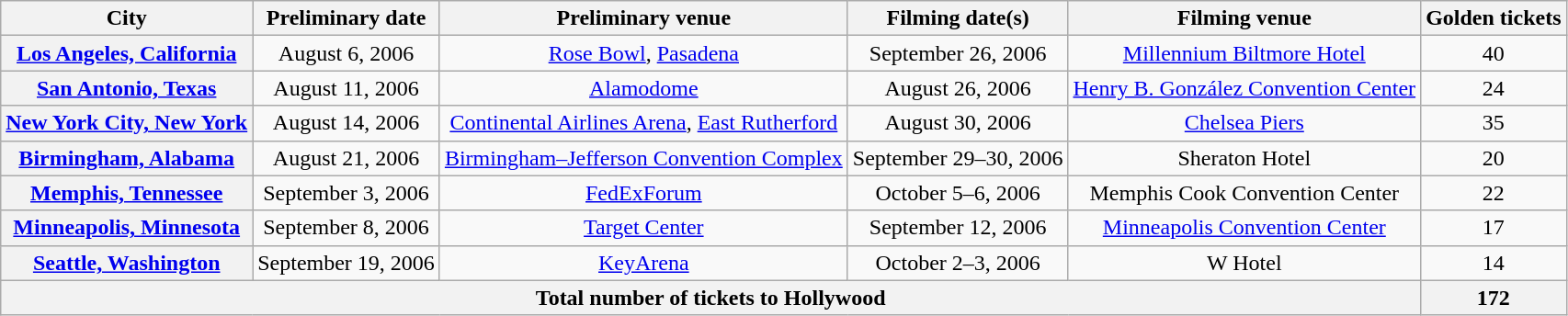<table class="wikitable sortable" style=" text-align:center">
<tr>
<th scope="col">City</th>
<th scope="col">Preliminary date</th>
<th scope="col" class="unsortable">Preliminary venue</th>
<th scope="col">Filming date(s)</th>
<th scope="col" class="unsortable">Filming venue</th>
<th scope="col">Golden tickets</th>
</tr>
<tr>
<th scope="row"><a href='#'>Los Angeles, California</a></th>
<td>August 6, 2006</td>
<td><a href='#'>Rose Bowl</a>, <a href='#'>Pasadena</a></td>
<td>September 26, 2006</td>
<td><a href='#'>Millennium Biltmore Hotel</a></td>
<td>40</td>
</tr>
<tr>
<th scope="row"><a href='#'>San Antonio, Texas</a></th>
<td>August 11, 2006</td>
<td><a href='#'>Alamodome</a></td>
<td>August 26, 2006</td>
<td><a href='#'>Henry B. González Convention Center</a></td>
<td>24</td>
</tr>
<tr>
<th scope="row"><a href='#'>New York City, New York</a></th>
<td>August 14, 2006</td>
<td><a href='#'>Continental Airlines Arena</a>, <a href='#'>East Rutherford</a></td>
<td>August 30, 2006</td>
<td><a href='#'>Chelsea Piers</a></td>
<td>35</td>
</tr>
<tr>
<th scope="row"><a href='#'>Birmingham, Alabama</a></th>
<td>August 21, 2006</td>
<td><a href='#'>Birmingham–Jefferson Convention Complex</a></td>
<td>September 29–30, 2006</td>
<td>Sheraton Hotel</td>
<td>20</td>
</tr>
<tr>
<th scope="row"><a href='#'>Memphis, Tennessee</a></th>
<td>September 3, 2006</td>
<td><a href='#'>FedExForum</a></td>
<td>October 5–6, 2006</td>
<td>Memphis Cook Convention Center</td>
<td>22</td>
</tr>
<tr>
<th scope="row"><a href='#'>Minneapolis, Minnesota</a></th>
<td>September 8, 2006</td>
<td><a href='#'>Target Center</a></td>
<td>September 12, 2006</td>
<td><a href='#'>Minneapolis Convention Center</a></td>
<td>17</td>
</tr>
<tr>
<th scope="row"><a href='#'>Seattle, Washington</a></th>
<td>September 19, 2006</td>
<td><a href='#'>KeyArena</a></td>
<td>October 2–3, 2006</td>
<td>W Hotel</td>
<td>14</td>
</tr>
<tr style="background:#FAF6F6;">
<th colspan="5">Total number of tickets to Hollywood</th>
<th>172</th>
</tr>
</table>
